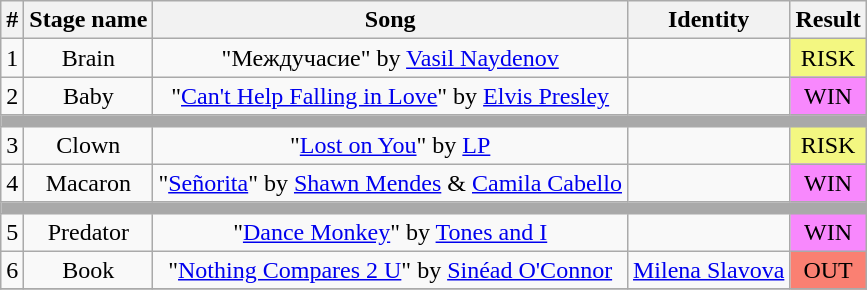<table class="wikitable plainrowheaders" style="text-align: center;">
<tr>
<th>#</th>
<th>Stage name</th>
<th>Song</th>
<th>Identity</th>
<th>Result</th>
</tr>
<tr>
<td>1</td>
<td>Brain</td>
<td>"Междучасие" by <a href='#'>Vasil Naydenov</a></td>
<td></td>
<td bgcolor="#F3F781">RISK</td>
</tr>
<tr>
<td>2</td>
<td>Baby</td>
<td>"<a href='#'>Can't Help Falling in Love</a>" by <a href='#'>Elvis Presley</a></td>
<td></td>
<td bgcolor="#F888FD">WIN</td>
</tr>
<tr>
<td colspan="5" style="background:darkgray"></td>
</tr>
<tr>
<td>3</td>
<td>Clown</td>
<td>"<a href='#'>Lost on You</a>" by <a href='#'>LP</a></td>
<td></td>
<td bgcolor="#F3F781">RISK</td>
</tr>
<tr>
<td>4</td>
<td>Macaron</td>
<td>"<a href='#'>Señorita</a>" by <a href='#'>Shawn Mendes</a> & <a href='#'>Camila Cabello</a></td>
<td></td>
<td bgcolor="#F888FD">WIN</td>
</tr>
<tr>
<td colspan="5" style="background:darkgray"></td>
</tr>
<tr>
<td>5</td>
<td>Predator</td>
<td>"<a href='#'>Dance Monkey</a>" by <a href='#'>Tones and I</a></td>
<td></td>
<td bgcolor="#F888FD">WIN</td>
</tr>
<tr>
<td>6</td>
<td>Book</td>
<td>"<a href='#'>Nothing Compares 2 U</a>" by <a href='#'>Sinéad O'Connor</a></td>
<td><a href='#'>Milena Slavova</a></td>
<td bgcolor=salmon>OUT</td>
</tr>
<tr>
</tr>
</table>
